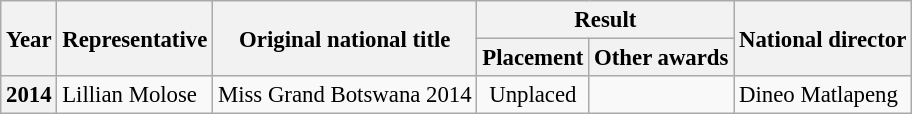<table class="wikitable" style="font-size:95%;">
<tr>
<th rowspan=2>Year</th>
<th rowspan=2>Representative</th>
<th rowspan=2>Original national title</th>
<th colspan=2>Result</th>
<th rowspan=2>National director</th>
</tr>
<tr>
<th>Placement</th>
<th>Other awards</th>
</tr>
<tr>
<th>2014</th>
<td>Lillian Molose</td>
<td align=center>Miss Grand Botswana 2014</td>
<td align=center>Unplaced</td>
<td></td>
<td>Dineo Matlapeng</td>
</tr>
</table>
